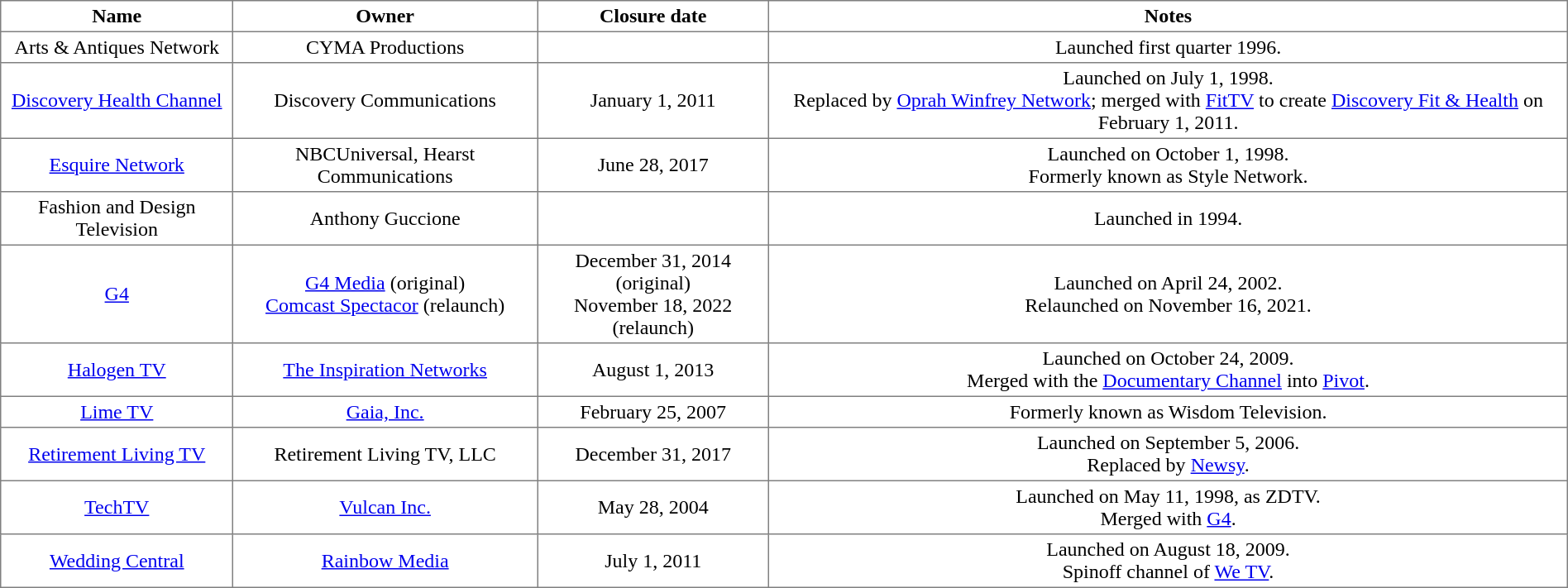<table width="100%" class="toccolours sortable" style="border-collapse: collapse; text-align: center" border="1" cellpadding="3">
<tr>
<th>Name</th>
<th>Owner</th>
<th>Closure date</th>
<th>Notes</th>
</tr>
<tr>
<td>Arts & Antiques Network</td>
<td>CYMA Productions</td>
<td></td>
<td>Launched first quarter 1996.</td>
</tr>
<tr>
<td><a href='#'>Discovery Health Channel</a></td>
<td>Discovery Communications</td>
<td>January 1, 2011</td>
<td>Launched on July 1, 1998.<br>Replaced by <a href='#'>Oprah Winfrey Network</a>; merged with <a href='#'>FitTV</a> to create <a href='#'>Discovery Fit & Health</a> on February 1, 2011.</td>
</tr>
<tr>
<td><a href='#'>Esquire Network</a></td>
<td>NBCUniversal, Hearst Communications</td>
<td>June 28, 2017</td>
<td>Launched on October 1, 1998.<br>Formerly known as Style Network.</td>
</tr>
<tr>
<td>Fashion and Design Television</td>
<td>Anthony Guccione</td>
<td></td>
<td>Launched in 1994.</td>
</tr>
<tr>
<td><a href='#'>G4</a></td>
<td><a href='#'>G4 Media</a> (original)<br><a href='#'>Comcast Spectacor</a> (relaunch)</td>
<td>December 31, 2014 (original)<br>November 18, 2022 (relaunch)</td>
<td>Launched on April 24, 2002.<br>Relaunched on November 16, 2021.</td>
</tr>
<tr>
<td><a href='#'>Halogen TV</a></td>
<td><a href='#'>The Inspiration Networks</a></td>
<td>August 1, 2013</td>
<td>Launched on October 24, 2009.<br>Merged with the <a href='#'>Documentary Channel</a> into <a href='#'>Pivot</a>.</td>
</tr>
<tr>
<td><a href='#'>Lime TV</a></td>
<td><a href='#'>Gaia, Inc.</a></td>
<td>February 25, 2007</td>
<td>Formerly known as Wisdom Television.</td>
</tr>
<tr>
<td><a href='#'>Retirement Living TV</a></td>
<td>Retirement Living TV, LLC</td>
<td>December 31, 2017</td>
<td>Launched on September 5, 2006.<br>Replaced by <a href='#'>Newsy</a>.</td>
</tr>
<tr>
<td><a href='#'>TechTV</a></td>
<td><a href='#'>Vulcan Inc.</a></td>
<td>May 28, 2004</td>
<td>Launched on May 11, 1998, as ZDTV.<br>Merged with <a href='#'>G4</a>.</td>
</tr>
<tr>
<td><a href='#'>Wedding Central</a></td>
<td><a href='#'>Rainbow Media</a></td>
<td>July 1, 2011</td>
<td>Launched on August 18, 2009.<br>Spinoff channel of <a href='#'>We TV</a>.</td>
</tr>
</table>
